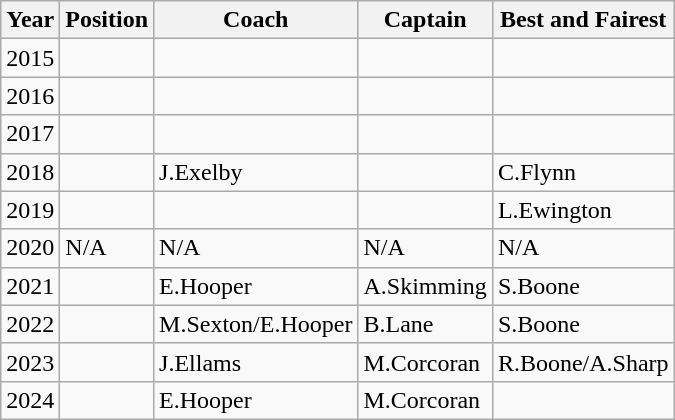<table class="wikitable">
<tr>
<th>Year</th>
<th>Position</th>
<th>Coach</th>
<th>Captain</th>
<th>Best and Fairest</th>
</tr>
<tr>
<td>2015</td>
<td></td>
<td></td>
<td></td>
<td></td>
</tr>
<tr>
<td>2016</td>
<td></td>
<td></td>
<td></td>
<td></td>
</tr>
<tr>
<td>2017</td>
<td></td>
<td></td>
<td></td>
<td></td>
</tr>
<tr>
<td>2018</td>
<td></td>
<td>J.Exelby</td>
<td></td>
<td>C.Flynn</td>
</tr>
<tr>
<td>2019</td>
<td></td>
<td></td>
<td></td>
<td>L.Ewington</td>
</tr>
<tr>
<td>2020</td>
<td>N/A</td>
<td>N/A</td>
<td>N/A</td>
<td>N/A</td>
</tr>
<tr>
<td>2021</td>
<td></td>
<td>E.Hooper</td>
<td>A.Skimming</td>
<td>S.Boone</td>
</tr>
<tr>
<td>2022</td>
<td></td>
<td>M.Sexton/E.Hooper</td>
<td>B.Lane</td>
<td>S.Boone</td>
</tr>
<tr>
<td>2023</td>
<td></td>
<td>J.Ellams</td>
<td>M.Corcoran</td>
<td>R.Boone/A.Sharp</td>
</tr>
<tr>
<td>2024</td>
<td></td>
<td>E.Hooper</td>
<td>M.Corcoran</td>
<td></td>
</tr>
</table>
